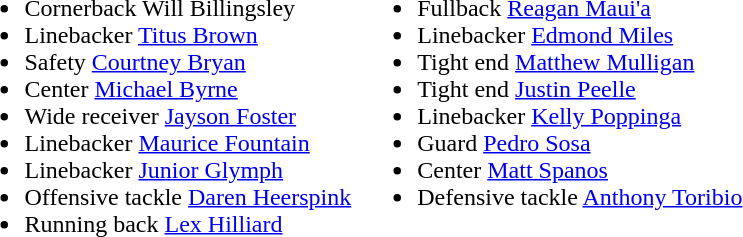<table>
<tr>
<td valign="top"><br><ul><li>Cornerback Will Billingsley</li><li>Linebacker <a href='#'>Titus Brown</a></li><li>Safety <a href='#'>Courtney Bryan</a></li><li>Center <a href='#'>Michael Byrne</a></li><li>Wide receiver <a href='#'>Jayson Foster</a></li><li>Linebacker <a href='#'>Maurice Fountain</a></li><li>Linebacker <a href='#'>Junior Glymph</a></li><li>Offensive tackle <a href='#'>Daren Heerspink</a></li><li>Running back <a href='#'>Lex Hilliard</a></li></ul></td>
<td valign="top"><br><ul><li>Fullback <a href='#'>Reagan Maui'a</a></li><li>Linebacker <a href='#'>Edmond Miles</a></li><li>Tight end <a href='#'>Matthew Mulligan</a></li><li>Tight end <a href='#'>Justin Peelle</a></li><li>Linebacker <a href='#'>Kelly Poppinga</a></li><li>Guard <a href='#'>Pedro Sosa</a></li><li>Center <a href='#'>Matt Spanos</a></li><li>Defensive tackle <a href='#'>Anthony Toribio</a></li></ul></td>
</tr>
</table>
